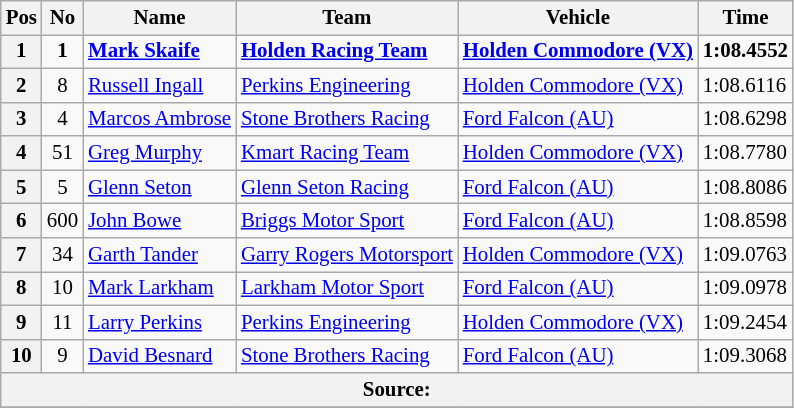<table class="wikitable" style="font-size: 87%;">
<tr>
<th>Pos</th>
<th>No</th>
<th>Name</th>
<th>Team</th>
<th>Vehicle</th>
<th>Time</th>
</tr>
<tr>
<th>1</th>
<td align=center><strong>1</strong></td>
<td><strong> <a href='#'>Mark Skaife</a></strong></td>
<td><strong><a href='#'>Holden Racing Team</a></strong></td>
<td><strong><a href='#'>Holden Commodore (VX)</a></strong></td>
<td><strong>1:08.4552</strong></td>
</tr>
<tr>
<th>2</th>
<td align=center>8</td>
<td> <a href='#'>Russell Ingall</a></td>
<td><a href='#'>Perkins Engineering</a></td>
<td><a href='#'>Holden Commodore (VX)</a></td>
<td>1:08.6116</td>
</tr>
<tr>
<th>3</th>
<td align=center>4</td>
<td> <a href='#'>Marcos Ambrose</a></td>
<td><a href='#'>Stone Brothers Racing</a></td>
<td><a href='#'>Ford Falcon (AU)</a></td>
<td>1:08.6298</td>
</tr>
<tr>
<th>4</th>
<td align=center>51</td>
<td> <a href='#'>Greg Murphy</a></td>
<td><a href='#'>Kmart Racing Team</a></td>
<td><a href='#'>Holden Commodore (VX)</a></td>
<td>1:08.7780</td>
</tr>
<tr>
<th>5</th>
<td align=center>5</td>
<td> <a href='#'>Glenn Seton</a></td>
<td><a href='#'>Glenn Seton Racing</a></td>
<td><a href='#'>Ford Falcon (AU)</a></td>
<td>1:08.8086</td>
</tr>
<tr>
<th>6</th>
<td align=center>600</td>
<td> <a href='#'>John Bowe</a></td>
<td><a href='#'>Briggs Motor Sport</a></td>
<td><a href='#'>Ford Falcon (AU)</a></td>
<td>1:08.8598</td>
</tr>
<tr>
<th>7</th>
<td align=center>34</td>
<td> <a href='#'>Garth Tander</a></td>
<td><a href='#'>Garry Rogers Motorsport</a></td>
<td><a href='#'>Holden Commodore (VX)</a></td>
<td>1:09.0763</td>
</tr>
<tr>
<th>8</th>
<td align=center>10</td>
<td> <a href='#'>Mark Larkham</a></td>
<td><a href='#'>Larkham Motor Sport</a></td>
<td><a href='#'>Ford Falcon (AU)</a></td>
<td>1:09.0978</td>
</tr>
<tr>
<th>9</th>
<td align=center>11</td>
<td> <a href='#'>Larry Perkins</a></td>
<td><a href='#'>Perkins Engineering</a></td>
<td><a href='#'>Holden Commodore (VX)</a></td>
<td>1:09.2454</td>
</tr>
<tr>
<th>10</th>
<td align=center>9</td>
<td> <a href='#'>David Besnard</a></td>
<td><a href='#'>Stone Brothers Racing</a></td>
<td><a href='#'>Ford Falcon (AU)</a></td>
<td>1:09.3068</td>
</tr>
<tr>
<th colspan=6>Source:</th>
</tr>
<tr>
</tr>
</table>
